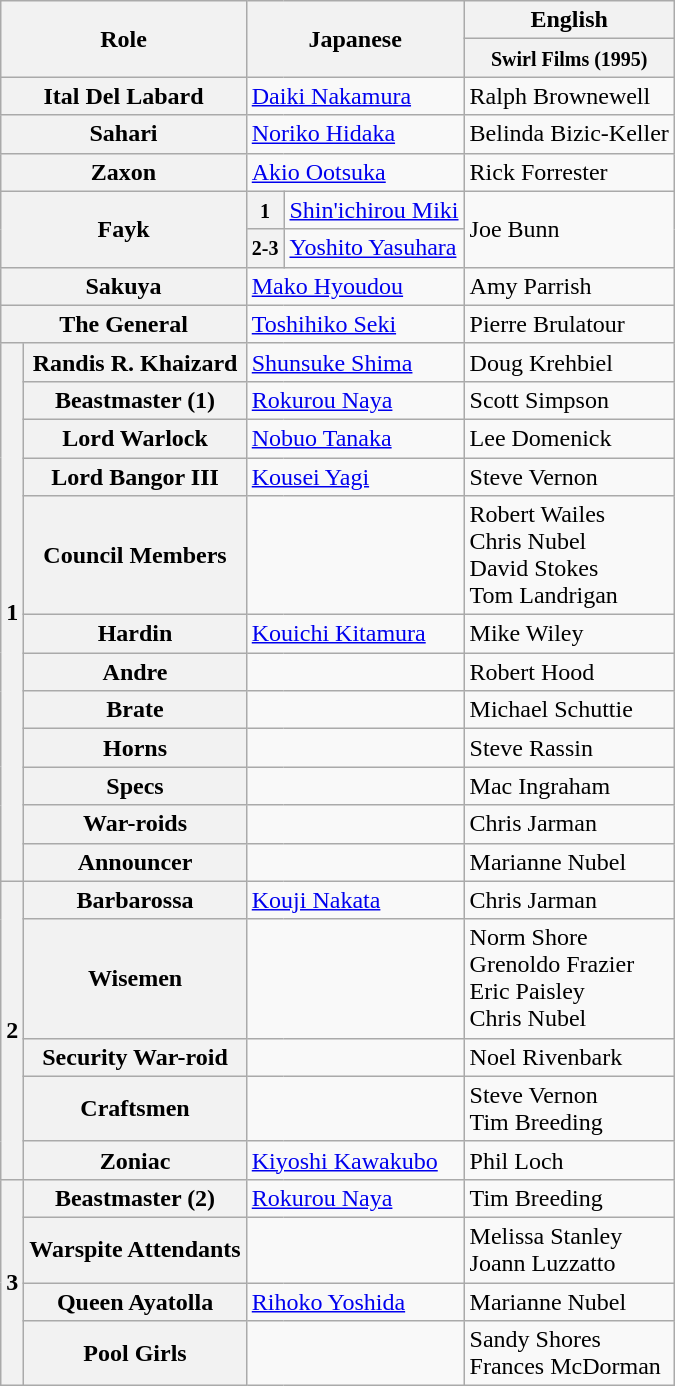<table class="wikitable mw-collapsible">
<tr>
<th colspan="2" rowspan="2">Role</th>
<th colspan="2" rowspan="2">Japanese</th>
<th>English</th>
</tr>
<tr>
<th><small>Swirl Films (1995)</small></th>
</tr>
<tr>
<th colspan="2">Ital Del Labard</th>
<td colspan="2"><a href='#'>Daiki Nakamura</a></td>
<td>Ralph Brownewell</td>
</tr>
<tr>
<th colspan="2">Sahari</th>
<td colspan="2"><a href='#'>Noriko Hidaka</a></td>
<td>Belinda Bizic-Keller</td>
</tr>
<tr>
<th colspan="2">Zaxon</th>
<td colspan="2"><a href='#'>Akio Ootsuka</a></td>
<td>Rick Forrester</td>
</tr>
<tr>
<th colspan="2" rowspan="2">Fayk</th>
<th><small>1</small></th>
<td><a href='#'>Shin'ichirou Miki</a></td>
<td rowspan="2">Joe Bunn</td>
</tr>
<tr>
<th><small>2-3</small></th>
<td><a href='#'>Yoshito Yasuhara</a></td>
</tr>
<tr>
<th colspan="2">Sakuya</th>
<td colspan="2"><a href='#'>Mako Hyoudou</a></td>
<td>Amy Parrish</td>
</tr>
<tr>
<th colspan="2">The General</th>
<td colspan="2"><a href='#'>Toshihiko Seki</a></td>
<td>Pierre Brulatour</td>
</tr>
<tr>
<th rowspan="12">1</th>
<th>Randis R. Khaizard</th>
<td colspan="2"><a href='#'>Shunsuke Shima</a></td>
<td>Doug Krehbiel</td>
</tr>
<tr>
<th>Beastmaster (1)</th>
<td colspan="2"><a href='#'>Rokurou Naya</a></td>
<td>Scott Simpson</td>
</tr>
<tr>
<th>Lord Warlock</th>
<td colspan="2"><a href='#'>Nobuo Tanaka</a></td>
<td>Lee Domenick</td>
</tr>
<tr>
<th>Lord Bangor III</th>
<td colspan="2"><a href='#'>Kousei Yagi</a></td>
<td>Steve Vernon</td>
</tr>
<tr>
<th>Council Members</th>
<td colspan="2"></td>
<td>Robert Wailes<br>Chris Nubel<br>David Stokes<br>Tom Landrigan</td>
</tr>
<tr>
<th>Hardin</th>
<td colspan="2"><a href='#'>Kouichi Kitamura</a></td>
<td>Mike Wiley</td>
</tr>
<tr>
<th>Andre</th>
<td colspan="2"></td>
<td>Robert Hood</td>
</tr>
<tr>
<th>Brate</th>
<td colspan="2"></td>
<td>Michael Schuttie</td>
</tr>
<tr>
<th>Horns</th>
<td colspan="2"></td>
<td>Steve Rassin</td>
</tr>
<tr>
<th>Specs</th>
<td colspan="2"></td>
<td>Mac Ingraham</td>
</tr>
<tr>
<th>War-roids</th>
<td colspan="2"></td>
<td>Chris Jarman</td>
</tr>
<tr>
<th>Announcer</th>
<td colspan="2"></td>
<td>Marianne Nubel</td>
</tr>
<tr>
<th rowspan="5">2</th>
<th>Barbarossa</th>
<td colspan="2"><a href='#'>Kouji Nakata</a></td>
<td>Chris Jarman</td>
</tr>
<tr>
<th>Wisemen</th>
<td colspan="2"></td>
<td>Norm Shore<br>Grenoldo Frazier<br>Eric Paisley<br>Chris Nubel</td>
</tr>
<tr>
<th>Security War-roid</th>
<td colspan="2"></td>
<td>Noel Rivenbark</td>
</tr>
<tr>
<th>Craftsmen</th>
<td colspan="2"></td>
<td>Steve Vernon<br>Tim Breeding</td>
</tr>
<tr>
<th>Zoniac</th>
<td colspan="2"><a href='#'>Kiyoshi Kawakubo</a></td>
<td>Phil Loch</td>
</tr>
<tr>
<th rowspan="4">3</th>
<th>Beastmaster (2)</th>
<td colspan="2"><a href='#'>Rokurou Naya</a></td>
<td>Tim Breeding</td>
</tr>
<tr>
<th>Warspite Attendants</th>
<td colspan="2"></td>
<td>Melissa Stanley<br>Joann Luzzatto</td>
</tr>
<tr>
<th>Queen Ayatolla</th>
<td colspan="2"><a href='#'>Rihoko Yoshida</a></td>
<td>Marianne Nubel</td>
</tr>
<tr>
<th>Pool Girls</th>
<td colspan="2"></td>
<td>Sandy Shores<br>Frances McDorman</td>
</tr>
</table>
